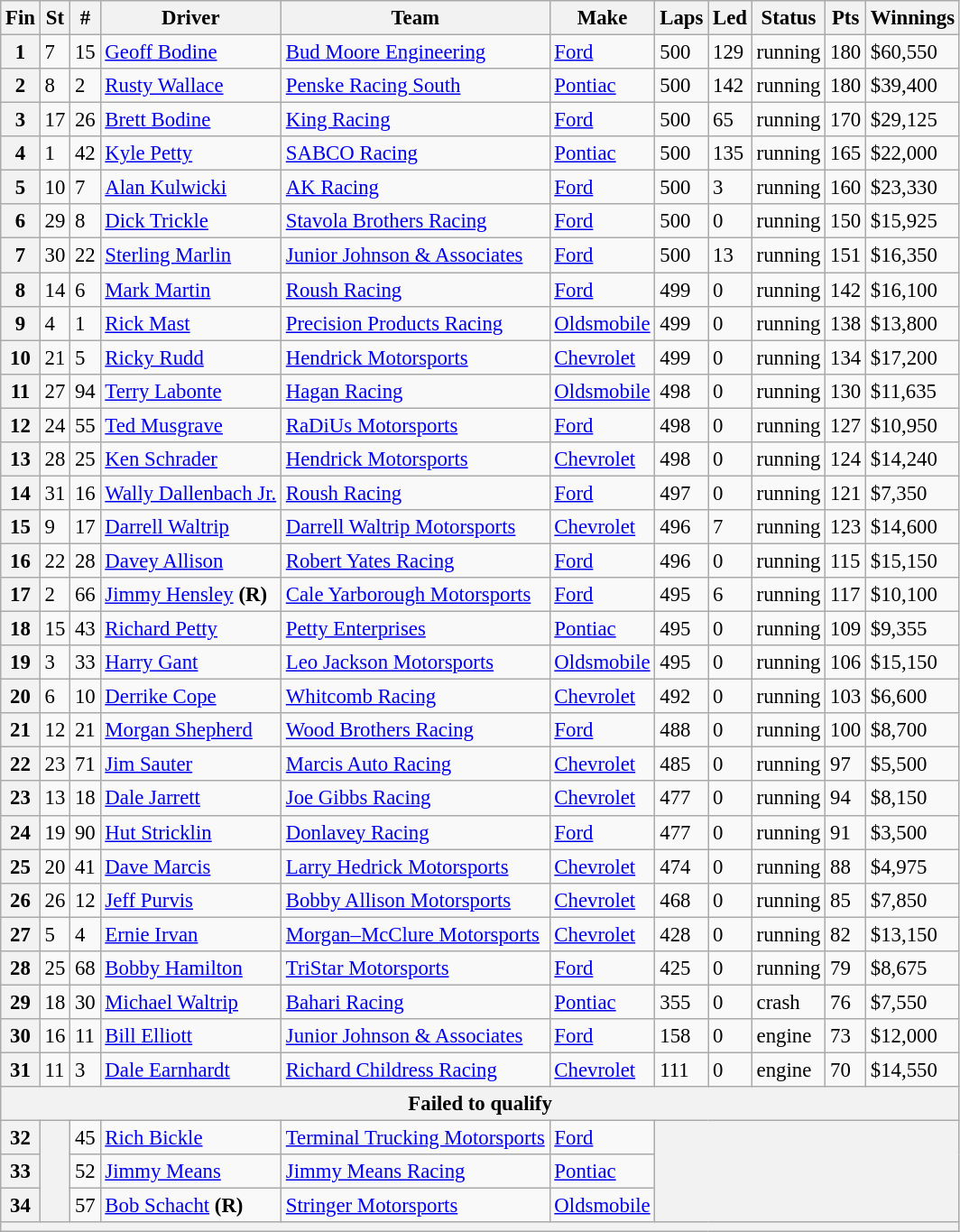<table class="wikitable" style="font-size:95%">
<tr>
<th>Fin</th>
<th>St</th>
<th>#</th>
<th>Driver</th>
<th>Team</th>
<th>Make</th>
<th>Laps</th>
<th>Led</th>
<th>Status</th>
<th>Pts</th>
<th>Winnings</th>
</tr>
<tr>
<th>1</th>
<td>7</td>
<td>15</td>
<td><a href='#'>Geoff Bodine</a></td>
<td><a href='#'>Bud Moore Engineering</a></td>
<td><a href='#'>Ford</a></td>
<td>500</td>
<td>129</td>
<td>running</td>
<td>180</td>
<td>$60,550</td>
</tr>
<tr>
<th>2</th>
<td>8</td>
<td>2</td>
<td><a href='#'>Rusty Wallace</a></td>
<td><a href='#'>Penske Racing South</a></td>
<td><a href='#'>Pontiac</a></td>
<td>500</td>
<td>142</td>
<td>running</td>
<td>180</td>
<td>$39,400</td>
</tr>
<tr>
<th>3</th>
<td>17</td>
<td>26</td>
<td><a href='#'>Brett Bodine</a></td>
<td><a href='#'>King Racing</a></td>
<td><a href='#'>Ford</a></td>
<td>500</td>
<td>65</td>
<td>running</td>
<td>170</td>
<td>$29,125</td>
</tr>
<tr>
<th>4</th>
<td>1</td>
<td>42</td>
<td><a href='#'>Kyle Petty</a></td>
<td><a href='#'>SABCO Racing</a></td>
<td><a href='#'>Pontiac</a></td>
<td>500</td>
<td>135</td>
<td>running</td>
<td>165</td>
<td>$22,000</td>
</tr>
<tr>
<th>5</th>
<td>10</td>
<td>7</td>
<td><a href='#'>Alan Kulwicki</a></td>
<td><a href='#'>AK Racing</a></td>
<td><a href='#'>Ford</a></td>
<td>500</td>
<td>3</td>
<td>running</td>
<td>160</td>
<td>$23,330</td>
</tr>
<tr>
<th>6</th>
<td>29</td>
<td>8</td>
<td><a href='#'>Dick Trickle</a></td>
<td><a href='#'>Stavola Brothers Racing</a></td>
<td><a href='#'>Ford</a></td>
<td>500</td>
<td>0</td>
<td>running</td>
<td>150</td>
<td>$15,925</td>
</tr>
<tr>
<th>7</th>
<td>30</td>
<td>22</td>
<td><a href='#'>Sterling Marlin</a></td>
<td><a href='#'>Junior Johnson & Associates</a></td>
<td><a href='#'>Ford</a></td>
<td>500</td>
<td>13</td>
<td>running</td>
<td>151</td>
<td>$16,350</td>
</tr>
<tr>
<th>8</th>
<td>14</td>
<td>6</td>
<td><a href='#'>Mark Martin</a></td>
<td><a href='#'>Roush Racing</a></td>
<td><a href='#'>Ford</a></td>
<td>499</td>
<td>0</td>
<td>running</td>
<td>142</td>
<td>$16,100</td>
</tr>
<tr>
<th>9</th>
<td>4</td>
<td>1</td>
<td><a href='#'>Rick Mast</a></td>
<td><a href='#'>Precision Products Racing</a></td>
<td><a href='#'>Oldsmobile</a></td>
<td>499</td>
<td>0</td>
<td>running</td>
<td>138</td>
<td>$13,800</td>
</tr>
<tr>
<th>10</th>
<td>21</td>
<td>5</td>
<td><a href='#'>Ricky Rudd</a></td>
<td><a href='#'>Hendrick Motorsports</a></td>
<td><a href='#'>Chevrolet</a></td>
<td>499</td>
<td>0</td>
<td>running</td>
<td>134</td>
<td>$17,200</td>
</tr>
<tr>
<th>11</th>
<td>27</td>
<td>94</td>
<td><a href='#'>Terry Labonte</a></td>
<td><a href='#'>Hagan Racing</a></td>
<td><a href='#'>Oldsmobile</a></td>
<td>498</td>
<td>0</td>
<td>running</td>
<td>130</td>
<td>$11,635</td>
</tr>
<tr>
<th>12</th>
<td>24</td>
<td>55</td>
<td><a href='#'>Ted Musgrave</a></td>
<td><a href='#'>RaDiUs Motorsports</a></td>
<td><a href='#'>Ford</a></td>
<td>498</td>
<td>0</td>
<td>running</td>
<td>127</td>
<td>$10,950</td>
</tr>
<tr>
<th>13</th>
<td>28</td>
<td>25</td>
<td><a href='#'>Ken Schrader</a></td>
<td><a href='#'>Hendrick Motorsports</a></td>
<td><a href='#'>Chevrolet</a></td>
<td>498</td>
<td>0</td>
<td>running</td>
<td>124</td>
<td>$14,240</td>
</tr>
<tr>
<th>14</th>
<td>31</td>
<td>16</td>
<td><a href='#'>Wally Dallenbach Jr.</a></td>
<td><a href='#'>Roush Racing</a></td>
<td><a href='#'>Ford</a></td>
<td>497</td>
<td>0</td>
<td>running</td>
<td>121</td>
<td>$7,350</td>
</tr>
<tr>
<th>15</th>
<td>9</td>
<td>17</td>
<td><a href='#'>Darrell Waltrip</a></td>
<td><a href='#'>Darrell Waltrip Motorsports</a></td>
<td><a href='#'>Chevrolet</a></td>
<td>496</td>
<td>7</td>
<td>running</td>
<td>123</td>
<td>$14,600</td>
</tr>
<tr>
<th>16</th>
<td>22</td>
<td>28</td>
<td><a href='#'>Davey Allison</a></td>
<td><a href='#'>Robert Yates Racing</a></td>
<td><a href='#'>Ford</a></td>
<td>496</td>
<td>0</td>
<td>running</td>
<td>115</td>
<td>$15,150</td>
</tr>
<tr>
<th>17</th>
<td>2</td>
<td>66</td>
<td><a href='#'>Jimmy Hensley</a> <strong>(R)</strong></td>
<td><a href='#'>Cale Yarborough Motorsports</a></td>
<td><a href='#'>Ford</a></td>
<td>495</td>
<td>6</td>
<td>running</td>
<td>117</td>
<td>$10,100</td>
</tr>
<tr>
<th>18</th>
<td>15</td>
<td>43</td>
<td><a href='#'>Richard Petty</a></td>
<td><a href='#'>Petty Enterprises</a></td>
<td><a href='#'>Pontiac</a></td>
<td>495</td>
<td>0</td>
<td>running</td>
<td>109</td>
<td>$9,355</td>
</tr>
<tr>
<th>19</th>
<td>3</td>
<td>33</td>
<td><a href='#'>Harry Gant</a></td>
<td><a href='#'>Leo Jackson Motorsports</a></td>
<td><a href='#'>Oldsmobile</a></td>
<td>495</td>
<td>0</td>
<td>running</td>
<td>106</td>
<td>$15,150</td>
</tr>
<tr>
<th>20</th>
<td>6</td>
<td>10</td>
<td><a href='#'>Derrike Cope</a></td>
<td><a href='#'>Whitcomb Racing</a></td>
<td><a href='#'>Chevrolet</a></td>
<td>492</td>
<td>0</td>
<td>running</td>
<td>103</td>
<td>$6,600</td>
</tr>
<tr>
<th>21</th>
<td>12</td>
<td>21</td>
<td><a href='#'>Morgan Shepherd</a></td>
<td><a href='#'>Wood Brothers Racing</a></td>
<td><a href='#'>Ford</a></td>
<td>488</td>
<td>0</td>
<td>running</td>
<td>100</td>
<td>$8,700</td>
</tr>
<tr>
<th>22</th>
<td>23</td>
<td>71</td>
<td><a href='#'>Jim Sauter</a></td>
<td><a href='#'>Marcis Auto Racing</a></td>
<td><a href='#'>Chevrolet</a></td>
<td>485</td>
<td>0</td>
<td>running</td>
<td>97</td>
<td>$5,500</td>
</tr>
<tr>
<th>23</th>
<td>13</td>
<td>18</td>
<td><a href='#'>Dale Jarrett</a></td>
<td><a href='#'>Joe Gibbs Racing</a></td>
<td><a href='#'>Chevrolet</a></td>
<td>477</td>
<td>0</td>
<td>running</td>
<td>94</td>
<td>$8,150</td>
</tr>
<tr>
<th>24</th>
<td>19</td>
<td>90</td>
<td><a href='#'>Hut Stricklin</a></td>
<td><a href='#'>Donlavey Racing</a></td>
<td><a href='#'>Ford</a></td>
<td>477</td>
<td>0</td>
<td>running</td>
<td>91</td>
<td>$3,500</td>
</tr>
<tr>
<th>25</th>
<td>20</td>
<td>41</td>
<td><a href='#'>Dave Marcis</a></td>
<td><a href='#'>Larry Hedrick Motorsports</a></td>
<td><a href='#'>Chevrolet</a></td>
<td>474</td>
<td>0</td>
<td>running</td>
<td>88</td>
<td>$4,975</td>
</tr>
<tr>
<th>26</th>
<td>26</td>
<td>12</td>
<td><a href='#'>Jeff Purvis</a></td>
<td><a href='#'>Bobby Allison Motorsports</a></td>
<td><a href='#'>Chevrolet</a></td>
<td>468</td>
<td>0</td>
<td>running</td>
<td>85</td>
<td>$7,850</td>
</tr>
<tr>
<th>27</th>
<td>5</td>
<td>4</td>
<td><a href='#'>Ernie Irvan</a></td>
<td><a href='#'>Morgan–McClure Motorsports</a></td>
<td><a href='#'>Chevrolet</a></td>
<td>428</td>
<td>0</td>
<td>running</td>
<td>82</td>
<td>$13,150</td>
</tr>
<tr>
<th>28</th>
<td>25</td>
<td>68</td>
<td><a href='#'>Bobby Hamilton</a></td>
<td><a href='#'>TriStar Motorsports</a></td>
<td><a href='#'>Ford</a></td>
<td>425</td>
<td>0</td>
<td>running</td>
<td>79</td>
<td>$8,675</td>
</tr>
<tr>
<th>29</th>
<td>18</td>
<td>30</td>
<td><a href='#'>Michael Waltrip</a></td>
<td><a href='#'>Bahari Racing</a></td>
<td><a href='#'>Pontiac</a></td>
<td>355</td>
<td>0</td>
<td>crash</td>
<td>76</td>
<td>$7,550</td>
</tr>
<tr>
<th>30</th>
<td>16</td>
<td>11</td>
<td><a href='#'>Bill Elliott</a></td>
<td><a href='#'>Junior Johnson & Associates</a></td>
<td><a href='#'>Ford</a></td>
<td>158</td>
<td>0</td>
<td>engine</td>
<td>73</td>
<td>$12,000</td>
</tr>
<tr>
<th>31</th>
<td>11</td>
<td>3</td>
<td><a href='#'>Dale Earnhardt</a></td>
<td><a href='#'>Richard Childress Racing</a></td>
<td><a href='#'>Chevrolet</a></td>
<td>111</td>
<td>0</td>
<td>engine</td>
<td>70</td>
<td>$14,550</td>
</tr>
<tr>
<th colspan="11">Failed to qualify</th>
</tr>
<tr>
<th>32</th>
<th rowspan="3"></th>
<td>45</td>
<td><a href='#'>Rich Bickle</a></td>
<td><a href='#'>Terminal Trucking Motorsports</a></td>
<td><a href='#'>Ford</a></td>
<th colspan="5" rowspan="3"></th>
</tr>
<tr>
<th>33</th>
<td>52</td>
<td><a href='#'>Jimmy Means</a></td>
<td><a href='#'>Jimmy Means Racing</a></td>
<td><a href='#'>Pontiac</a></td>
</tr>
<tr>
<th>34</th>
<td>57</td>
<td><a href='#'>Bob Schacht</a> <strong>(R)</strong></td>
<td><a href='#'>Stringer Motorsports</a></td>
<td><a href='#'>Oldsmobile</a></td>
</tr>
<tr>
<th colspan="11"></th>
</tr>
</table>
